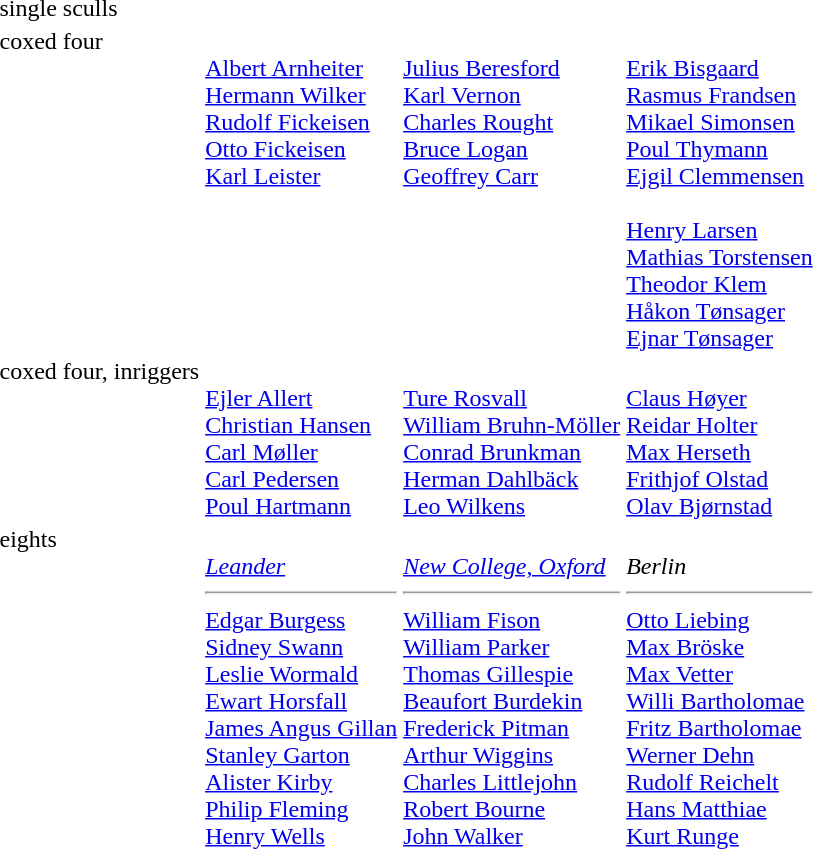<table>
<tr>
<td>single sculls<br></td>
<td></td>
<td></td>
<td><br></td>
</tr>
<tr valign="top">
<td>coxed four<br></td>
<td><br><a href='#'>Albert Arnheiter</a><br><a href='#'>Hermann Wilker</a><br><a href='#'>Rudolf Fickeisen</a><br><a href='#'>Otto Fickeisen</a><br><a href='#'>Karl Leister</a></td>
<td> <br><a href='#'>Julius Beresford</a><br><a href='#'>Karl Vernon</a><br><a href='#'>Charles Rought</a><br><a href='#'>Bruce Logan</a><br><a href='#'>Geoffrey Carr</a></td>
<td> <br><a href='#'>Erik Bisgaard</a><br><a href='#'>Rasmus Frandsen</a><br><a href='#'>Mikael Simonsen</a><br><a href='#'>Poul Thymann</a><br><a href='#'>Ejgil Clemmensen</a><br> <br><a href='#'>Henry Larsen</a><br><a href='#'>Mathias Torstensen</a><br><a href='#'>Theodor Klem</a><br><a href='#'>Håkon Tønsager</a><br><a href='#'>Ejnar Tønsager</a></td>
</tr>
<tr valign="top">
<td>coxed four, inriggers<br></td>
<td> <br><a href='#'>Ejler Allert</a><br><a href='#'>Christian Hansen</a><br><a href='#'>Carl Møller</a><br><a href='#'>Carl Pedersen</a><br><a href='#'>Poul Hartmann</a></td>
<td> <br><a href='#'>Ture Rosvall</a><br><a href='#'>William Bruhn-Möller</a><br><a href='#'>Conrad Brunkman</a><br><a href='#'>Herman Dahlbäck</a><br><a href='#'>Leo Wilkens</a></td>
<td> <br><a href='#'>Claus Høyer</a><br><a href='#'>Reidar Holter</a><br><a href='#'>Max Herseth</a><br><a href='#'>Frithjof Olstad</a><br><a href='#'>Olav Bjørnstad</a></td>
</tr>
<tr valign="top">
<td>eights<br></td>
<td> <br> <em><a href='#'>Leander</a></em><hr><a href='#'>Edgar Burgess</a> <br> <a href='#'>Sidney Swann</a> <br> <a href='#'>Leslie Wormald</a> <br> <a href='#'>Ewart Horsfall</a> <br> <a href='#'>James Angus Gillan</a> <br> <a href='#'>Stanley Garton</a> <br> <a href='#'>Alister Kirby</a> <br> <a href='#'>Philip Fleming</a> <br> <a href='#'>Henry Wells</a></td>
<td> <br> <em><a href='#'>New College, Oxford</a></em><hr><a href='#'>William Fison</a> <br> <a href='#'>William Parker</a> <br> <a href='#'>Thomas Gillespie</a> <br> <a href='#'>Beaufort Burdekin</a> <br> <a href='#'>Frederick Pitman</a> <br> <a href='#'>Arthur Wiggins</a> <br> <a href='#'>Charles Littlejohn</a> <br> <a href='#'>Robert Bourne</a> <br> <a href='#'>John Walker</a></td>
<td> <br> <em>Berlin</em><hr><a href='#'>Otto Liebing</a> <br> <a href='#'>Max Bröske</a> <br> <a href='#'>Max Vetter</a> <br> <a href='#'>Willi Bartholomae</a> <br> <a href='#'>Fritz Bartholomae</a> <br> <a href='#'>Werner Dehn</a> <br> <a href='#'>Rudolf Reichelt</a> <br> <a href='#'>Hans Matthiae</a> <br> <a href='#'>Kurt Runge</a></td>
</tr>
</table>
